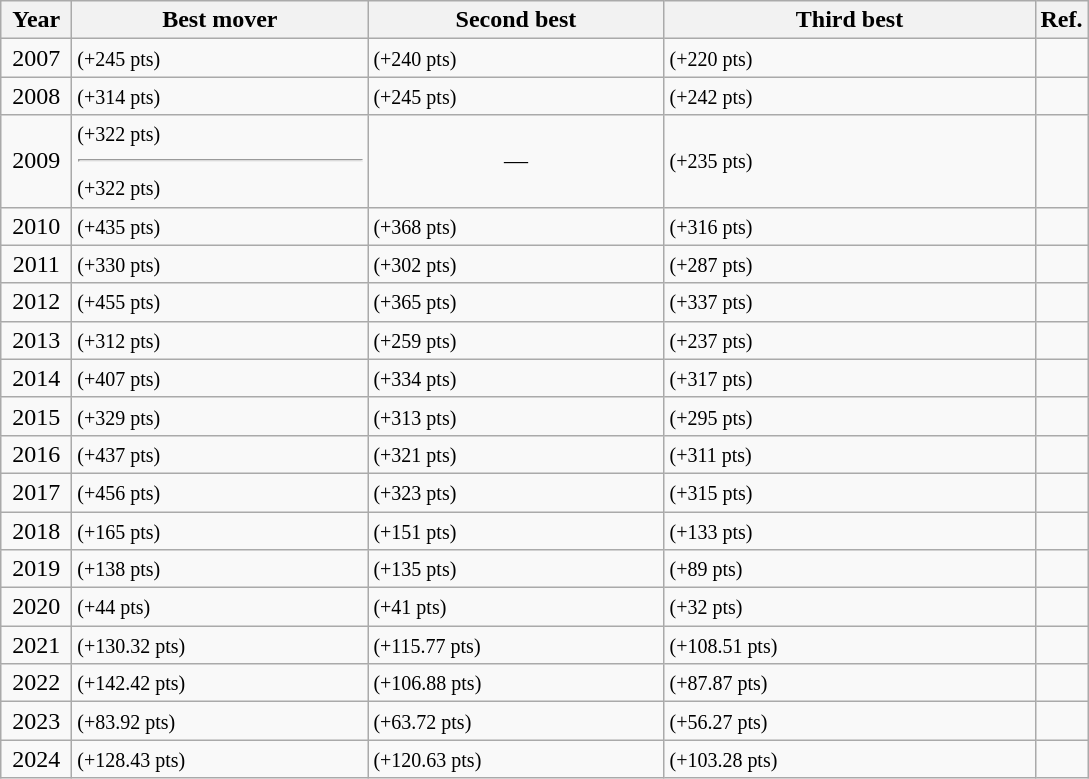<table class="wikitable">
<tr>
<th width="40">Year</th>
<th style="width:190px">Best mover</th>
<th style="width:190px">Second best</th>
<th style="width:240px">Third best</th>
<th>Ref.</th>
</tr>
<tr>
<td style="text-align:center">2007</td>
<td> <small>(+245 pts)</small></td>
<td> <small>(+240 pts)</small></td>
<td> <small>(+220 pts)</small></td>
<td></td>
</tr>
<tr>
<td style="text-align:center">2008</td>
<td> <small>(+314 pts)</small></td>
<td> <small>(+245 pts)</small></td>
<td> <small>(+242 pts)</small></td>
<td></td>
</tr>
<tr>
<td style="text-align:center">2009</td>
<td> <small>(+322 pts)</small><hr> <small>(+322 pts)</small></td>
<td style="text-align:center">—</td>
<td> <small>(+235 pts)</small></td>
<td></td>
</tr>
<tr>
<td style="text-align:center">2010</td>
<td> <small>(+435 pts)</small></td>
<td> <small>(+368 pts)</small></td>
<td> <small>(+316 pts)</small></td>
<td></td>
</tr>
<tr>
<td style="text-align:center">2011</td>
<td> <small>(+330 pts)</small></td>
<td> <small>(+302 pts)</small></td>
<td> <small>(+287 pts)</small></td>
<td></td>
</tr>
<tr>
<td style="text-align:center">2012</td>
<td> <small>(+455 pts)</small></td>
<td> <small>(+365 pts)</small></td>
<td> <small>(+337 pts)</small></td>
<td></td>
</tr>
<tr>
<td style="text-align:center">2013</td>
<td> <small>(+312 pts)</small></td>
<td> <small>(+259 pts)</small></td>
<td> <small>(+237 pts)</small></td>
<td></td>
</tr>
<tr>
<td style="text-align:center">2014</td>
<td> <small>(+407 pts)</small></td>
<td> <small>(+334 pts)</small></td>
<td> <small>(+317 pts)</small></td>
<td></td>
</tr>
<tr>
<td style="text-align:center">2015</td>
<td> <small>(+329 pts)</small></td>
<td> <small>(+313 pts)</small></td>
<td> <small>(+295 pts)</small></td>
<td></td>
</tr>
<tr>
<td style="text-align:center">2016</td>
<td> <small>(+437 pts)</small></td>
<td> <small>(+321 pts)</small></td>
<td> <small>(+311 pts)</small></td>
<td></td>
</tr>
<tr>
<td style="text-align:center">2017</td>
<td> <small>(+456 pts)</small></td>
<td> <small>(+323 pts)</small></td>
<td> <small>(+315 pts)</small></td>
<td></td>
</tr>
<tr>
<td style="text-align:center">2018</td>
<td> <small>(+165 pts)</small></td>
<td> <small>(+151 pts)</small></td>
<td> <small>(+133 pts)</small></td>
<td></td>
</tr>
<tr>
<td style="text-align:center">2019</td>
<td> <small>(+138 pts)</small></td>
<td> <small>(+135 pts)</small></td>
<td> <small>(+89 pts)</small></td>
<td></td>
</tr>
<tr>
<td style="text-align:center">2020</td>
<td> <small>(+44 pts)</small></td>
<td> <small>(+41 pts)</small></td>
<td> <small>(+32 pts)</small></td>
<td></td>
</tr>
<tr>
<td style="text-align:center">2021</td>
<td> <small>(+130.32 pts)</small></td>
<td> <small>(+115.77 pts)</small></td>
<td> <small>(+108.51 pts)</small></td>
<td></td>
</tr>
<tr>
<td style="text-align:center">2022</td>
<td> <small>(+142.42 pts)</small></td>
<td> <small>(+106.88 pts)</small></td>
<td> <small>(+87.87 pts)</small></td>
<td></td>
</tr>
<tr>
<td style="text-align:center">2023</td>
<td> <small>(+83.92 pts)</small></td>
<td> <small>(+63.72 pts)</small></td>
<td> <small>(+56.27 pts)</small></td>
<td></td>
</tr>
<tr>
<td style="text-align:center">2024</td>
<td> <small>(+128.43 pts)</small></td>
<td> <small>(+120.63 pts)</small></td>
<td> <small>(+103.28 pts)</small></td>
<td></td>
</tr>
</table>
